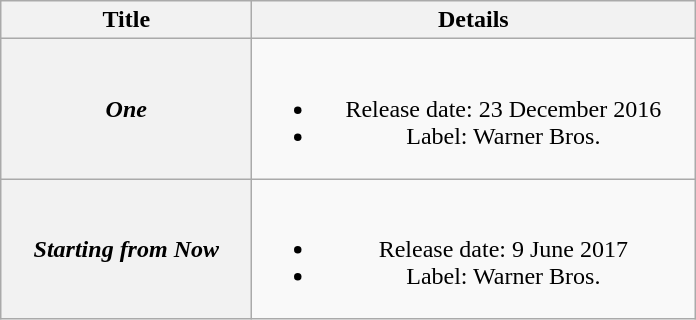<table class="wikitable plainrowheaders" style="text-align:center;">
<tr align="center">
<th style="width:10em;">Title</th>
<th style="width:18em;">Details</th>
</tr>
<tr align="center">
<th scope="row"><em>One</em> </th>
<td><br><ul><li>Release date: 23 December 2016</li><li>Label: Warner Bros.</li></ul></td>
</tr>
<tr align="center">
<th scope="row"><em>Starting from Now</em> </th>
<td><br><ul><li>Release date: 9 June 2017</li><li>Label: Warner Bros.</li></ul></td>
</tr>
</table>
